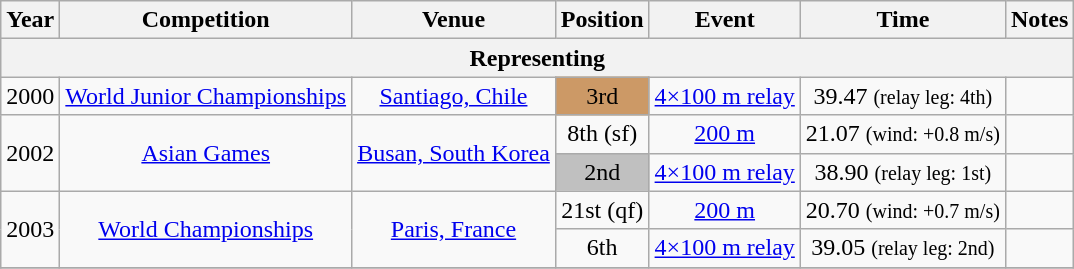<table class="wikitable sortable" style=text-align:center>
<tr>
<th>Year</th>
<th>Competition</th>
<th>Venue</th>
<th>Position</th>
<th>Event</th>
<th>Time</th>
<th>Notes</th>
</tr>
<tr>
<th colspan="7">Representing </th>
</tr>
<tr>
<td>2000</td>
<td><a href='#'>World Junior Championships</a></td>
<td><a href='#'>Santiago, Chile</a></td>
<td bgcolor="cc9966">3rd</td>
<td><a href='#'>4×100 m relay</a></td>
<td>39.47 <small>(relay leg: 4th)</small></td>
<td></td>
</tr>
<tr>
<td rowspan=2>2002</td>
<td rowspan=2><a href='#'>Asian Games</a></td>
<td rowspan=2><a href='#'>Busan, South Korea</a></td>
<td>8th (sf)</td>
<td><a href='#'>200 m</a></td>
<td>21.07 <small>(wind: +0.8 m/s)</small></td>
<td></td>
</tr>
<tr>
<td bgcolor="silver">2nd</td>
<td><a href='#'>4×100 m relay</a></td>
<td>38.90 <small>(relay leg: 1st)</small></td>
<td></td>
</tr>
<tr>
<td rowspan=2>2003</td>
<td rowspan=2><a href='#'>World Championships</a></td>
<td rowspan=2><a href='#'>Paris, France</a></td>
<td>21st (qf)</td>
<td><a href='#'>200 m</a></td>
<td>20.70 <small>(wind: +0.7 m/s)</small></td>
<td></td>
</tr>
<tr>
<td>6th</td>
<td><a href='#'>4×100 m relay</a></td>
<td>39.05 <small>(relay leg: 2nd)</small></td>
<td></td>
</tr>
<tr>
</tr>
</table>
